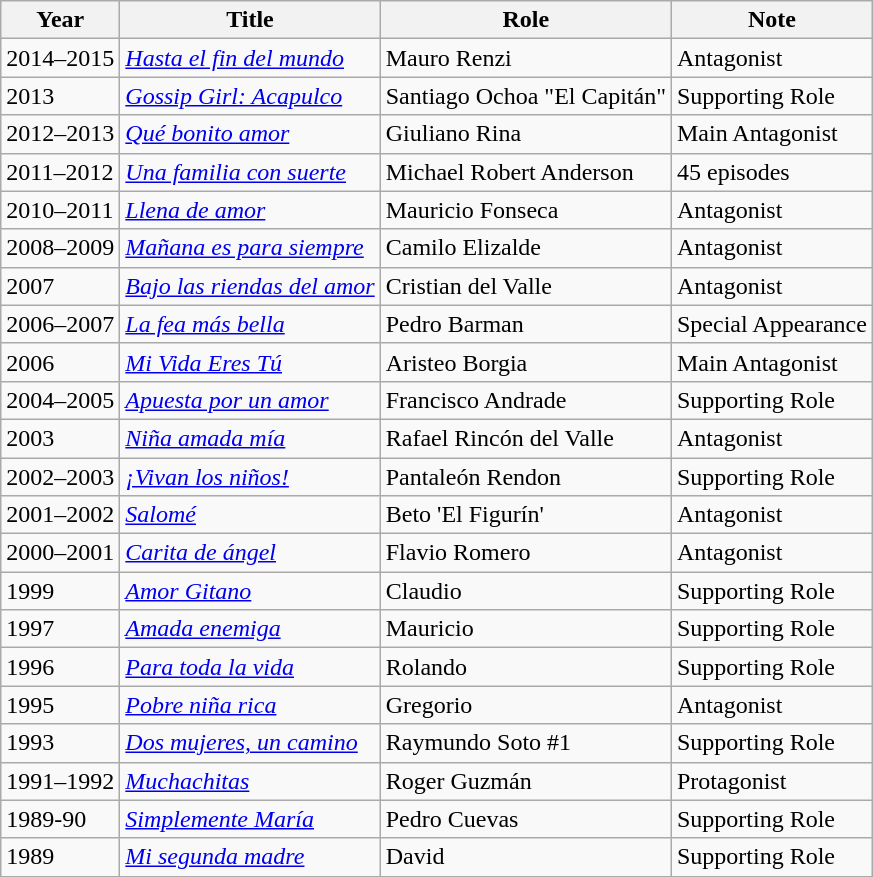<table class="wikitable">
<tr>
<th>Year</th>
<th>Title</th>
<th>Role</th>
<th>Note</th>
</tr>
<tr>
<td>2014–2015</td>
<td><em><a href='#'>Hasta el fin del mundo</a></em></td>
<td>Mauro Renzi</td>
<td>Antagonist</td>
</tr>
<tr>
<td>2013</td>
<td><em><a href='#'>Gossip Girl: Acapulco</a></em></td>
<td>Santiago Ochoa "El Capitán"</td>
<td>Supporting Role</td>
</tr>
<tr>
<td>2012–2013</td>
<td><em><a href='#'>Qué bonito amor</a></em></td>
<td>Giuliano  Rina</td>
<td>Main Antagonist</td>
</tr>
<tr>
<td>2011–2012</td>
<td><em><a href='#'>Una familia con suerte</a></em></td>
<td>Michael Robert Anderson</td>
<td>45 episodes</td>
</tr>
<tr>
<td>2010–2011</td>
<td><em><a href='#'>Llena de amor</a></em></td>
<td>Mauricio Fonseca</td>
<td>Antagonist</td>
</tr>
<tr>
<td>2008–2009</td>
<td><em><a href='#'>Mañana es para siempre</a></em></td>
<td>Camilo Elizalde</td>
<td>Antagonist</td>
</tr>
<tr>
<td>2007</td>
<td><em><a href='#'>Bajo las riendas del amor</a></em></td>
<td>Cristian del Valle</td>
<td>Antagonist</td>
</tr>
<tr>
<td>2006–2007</td>
<td><em><a href='#'>La fea más bella</a></em></td>
<td>Pedro Barman</td>
<td>Special Appearance</td>
</tr>
<tr>
<td>2006</td>
<td><em><a href='#'>Mi Vida Eres Tú</a></em></td>
<td>Aristeo Borgia</td>
<td>Main Antagonist</td>
</tr>
<tr>
<td>2004–2005</td>
<td><em><a href='#'>Apuesta por un amor</a></em></td>
<td>Francisco Andrade</td>
<td>Supporting Role</td>
</tr>
<tr>
<td>2003</td>
<td><em><a href='#'>Niña amada mía</a></em></td>
<td>Rafael Rincón del Valle</td>
<td>Antagonist</td>
</tr>
<tr>
<td>2002–2003</td>
<td><em><a href='#'>¡Vivan los niños!</a></em></td>
<td>Pantaleón Rendon</td>
<td>Supporting Role</td>
</tr>
<tr>
<td>2001–2002</td>
<td><em><a href='#'>Salomé</a></em></td>
<td>Beto 'El Figurín'</td>
<td>Antagonist</td>
</tr>
<tr>
<td>2000–2001</td>
<td><em><a href='#'>Carita de ángel</a></em></td>
<td>Flavio Romero</td>
<td>Antagonist</td>
</tr>
<tr>
<td>1999</td>
<td><em><a href='#'>Amor Gitano</a></em></td>
<td>Claudio</td>
<td>Supporting Role</td>
</tr>
<tr>
<td>1997</td>
<td><em><a href='#'>Amada enemiga</a></em></td>
<td>Mauricio</td>
<td>Supporting Role</td>
</tr>
<tr>
<td>1996</td>
<td><em><a href='#'>Para toda la vida</a></em></td>
<td>Rolando</td>
<td>Supporting Role</td>
</tr>
<tr>
<td>1995</td>
<td><em><a href='#'>Pobre niña rica</a></em></td>
<td>Gregorio</td>
<td>Antagonist</td>
</tr>
<tr>
<td>1993</td>
<td><em><a href='#'>Dos mujeres, un camino</a></em></td>
<td>Raymundo Soto #1</td>
<td>Supporting Role</td>
</tr>
<tr>
<td>1991–1992</td>
<td><em><a href='#'>Muchachitas</a></em></td>
<td>Roger Guzmán</td>
<td>Protagonist</td>
</tr>
<tr>
<td>1989-90</td>
<td><em><a href='#'>Simplemente María</a></em></td>
<td>Pedro Cuevas</td>
<td>Supporting Role</td>
</tr>
<tr>
<td>1989</td>
<td><em><a href='#'>Mi segunda madre</a></em></td>
<td>David</td>
<td>Supporting Role</td>
</tr>
<tr>
</tr>
</table>
